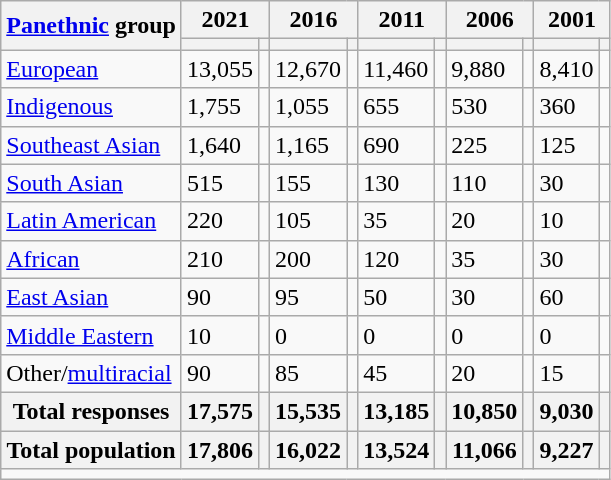<table class="wikitable mw-collapsible">
<tr>
<th rowspan="2"><a href='#'>Panethnic</a> group</th>
<th colspan="2">2021</th>
<th colspan="2">2016</th>
<th colspan="2">2011</th>
<th colspan="2">2006</th>
<th colspan="2">2001</th>
</tr>
<tr>
<th><a href='#'></a></th>
<th></th>
<th></th>
<th></th>
<th></th>
<th></th>
<th></th>
<th></th>
<th></th>
<th></th>
</tr>
<tr>
<td><a href='#'>European</a></td>
<td>13,055</td>
<td></td>
<td>12,670</td>
<td></td>
<td>11,460</td>
<td></td>
<td>9,880</td>
<td></td>
<td>8,410</td>
<td></td>
</tr>
<tr>
<td><a href='#'>Indigenous</a></td>
<td>1,755</td>
<td></td>
<td>1,055</td>
<td></td>
<td>655</td>
<td></td>
<td>530</td>
<td></td>
<td>360</td>
<td></td>
</tr>
<tr>
<td><a href='#'>Southeast Asian</a></td>
<td>1,640</td>
<td></td>
<td>1,165</td>
<td></td>
<td>690</td>
<td></td>
<td>225</td>
<td></td>
<td>125</td>
<td></td>
</tr>
<tr>
<td><a href='#'>South Asian</a></td>
<td>515</td>
<td></td>
<td>155</td>
<td></td>
<td>130</td>
<td></td>
<td>110</td>
<td></td>
<td>30</td>
<td></td>
</tr>
<tr>
<td><a href='#'>Latin American</a></td>
<td>220</td>
<td></td>
<td>105</td>
<td></td>
<td>35</td>
<td></td>
<td>20</td>
<td></td>
<td>10</td>
<td></td>
</tr>
<tr>
<td><a href='#'>African</a></td>
<td>210</td>
<td></td>
<td>200</td>
<td></td>
<td>120</td>
<td></td>
<td>35</td>
<td></td>
<td>30</td>
<td></td>
</tr>
<tr>
<td><a href='#'>East Asian</a></td>
<td>90</td>
<td></td>
<td>95</td>
<td></td>
<td>50</td>
<td></td>
<td>30</td>
<td></td>
<td>60</td>
<td></td>
</tr>
<tr>
<td><a href='#'>Middle Eastern</a></td>
<td>10</td>
<td></td>
<td>0</td>
<td></td>
<td>0</td>
<td></td>
<td>0</td>
<td></td>
<td>0</td>
<td></td>
</tr>
<tr>
<td>Other/<a href='#'>multiracial</a></td>
<td>90</td>
<td></td>
<td>85</td>
<td></td>
<td>45</td>
<td></td>
<td>20</td>
<td></td>
<td>15</td>
<td></td>
</tr>
<tr>
<th>Total responses</th>
<th>17,575</th>
<th></th>
<th>15,535</th>
<th></th>
<th>13,185</th>
<th></th>
<th>10,850</th>
<th></th>
<th>9,030</th>
<th></th>
</tr>
<tr class="sortbottom">
<th>Total population</th>
<th>17,806</th>
<th></th>
<th>16,022</th>
<th></th>
<th>13,524</th>
<th></th>
<th>11,066</th>
<th></th>
<th>9,227</th>
<th></th>
</tr>
<tr class="sortbottom">
<td colspan="11"></td>
</tr>
</table>
